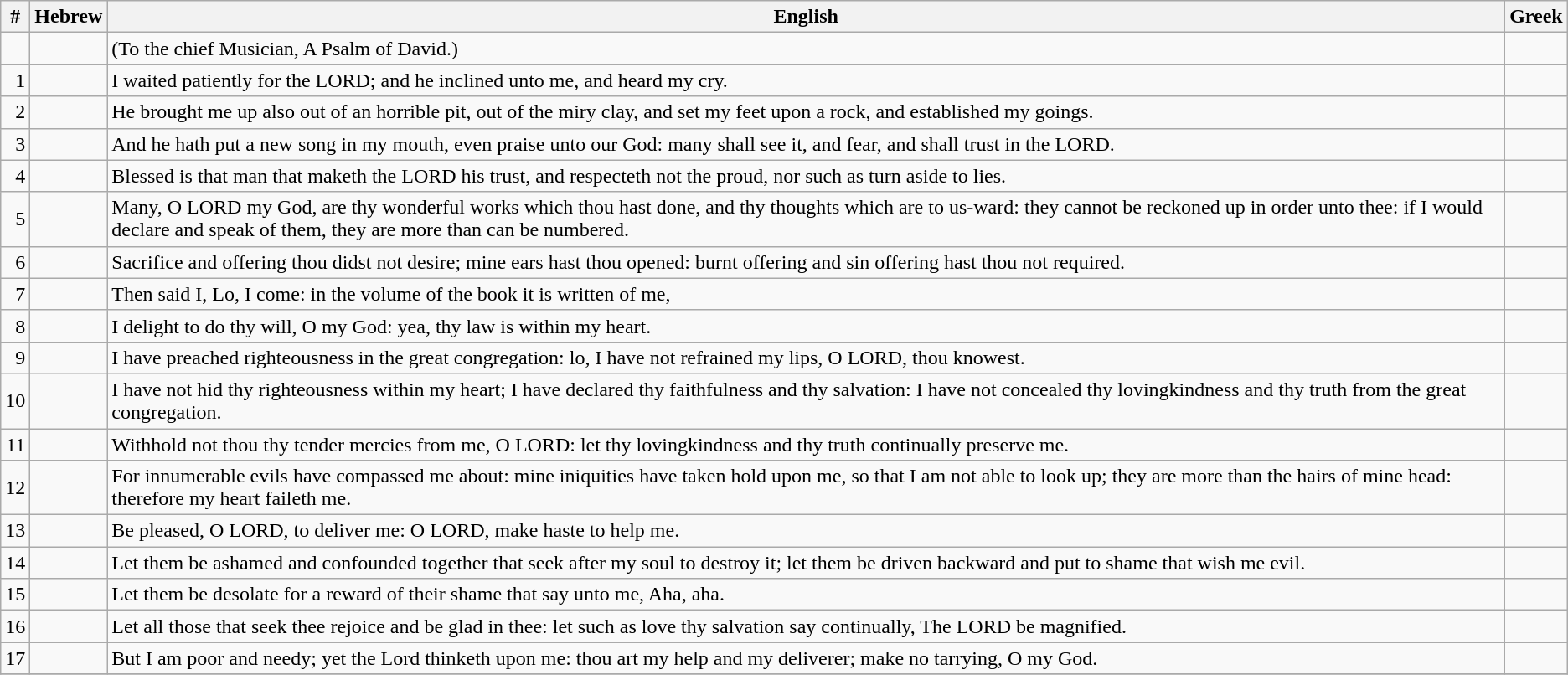<table class=wikitable>
<tr>
<th>#</th>
<th>Hebrew</th>
<th>English</th>
<th>Greek</th>
</tr>
<tr>
<td style="text-align:right"></td>
<td style="text-align:right"></td>
<td>(To the chief Musician, A Psalm of David.)</td>
<td></td>
</tr>
<tr>
<td style="text-align:right">1</td>
<td style="text-align:right"></td>
<td>I waited patiently for the LORD; and he inclined unto me, and heard my cry.</td>
<td></td>
</tr>
<tr>
<td style="text-align:right">2</td>
<td style="text-align:right"></td>
<td>He brought me up also out of an horrible pit, out of the miry clay, and set my feet upon a rock, and established my goings.</td>
<td></td>
</tr>
<tr>
<td style="text-align:right">3</td>
<td style="text-align:right"></td>
<td>And he hath put a new song in my mouth, even praise unto our God: many shall see it, and fear, and shall trust in the LORD.</td>
<td></td>
</tr>
<tr>
<td style="text-align:right">4</td>
<td style="text-align:right"></td>
<td>Blessed is that man that maketh the LORD his trust, and respecteth not the proud, nor such as turn aside to lies.</td>
<td></td>
</tr>
<tr>
<td style="text-align:right">5</td>
<td style="text-align:right"></td>
<td>Many, O LORD my God, are thy wonderful works which thou hast done, and thy thoughts which are to us-ward: they cannot be reckoned up in order unto thee: if I would declare and speak of them, they are more than can be numbered.</td>
<td></td>
</tr>
<tr>
<td style="text-align:right">6</td>
<td style="text-align:right"></td>
<td>Sacrifice and offering thou didst not desire; mine ears hast thou opened: burnt offering and sin offering hast thou not required.</td>
<td></td>
</tr>
<tr>
<td style="text-align:right">7</td>
<td style="text-align:right"></td>
<td>Then said I, Lo, I come: in the volume of the book it is written of me,</td>
<td></td>
</tr>
<tr>
<td style="text-align:right">8</td>
<td style="text-align:right"></td>
<td>I delight to do thy will, O my God: yea, thy law is within my heart.</td>
<td></td>
</tr>
<tr>
<td style="text-align:right">9</td>
<td style="text-align:right"></td>
<td>I have preached righteousness in the great congregation: lo, I have not refrained my lips, O LORD, thou knowest.</td>
<td></td>
</tr>
<tr>
<td style="text-align:right">10</td>
<td style="text-align:right"></td>
<td>I have not hid thy righteousness within my heart; I have declared thy faithfulness and thy salvation: I have not concealed thy lovingkindness and thy truth from the great congregation.</td>
<td></td>
</tr>
<tr>
<td style="text-align:right">11</td>
<td style="text-align:right"></td>
<td>Withhold not thou thy tender mercies from me, O LORD: let thy lovingkindness and thy truth continually preserve me.</td>
<td></td>
</tr>
<tr>
<td style="text-align:right">12</td>
<td style="text-align:right"></td>
<td>For innumerable evils have compassed me about: mine iniquities have taken hold upon me, so that I am not able to look up; they are more than the hairs of mine head: therefore my heart faileth me.</td>
<td></td>
</tr>
<tr>
<td style="text-align:right">13</td>
<td style="text-align:right"></td>
<td>Be pleased, O LORD, to deliver me: O LORD, make haste to help me.</td>
<td></td>
</tr>
<tr>
<td style="text-align:right">14</td>
<td style="text-align:right"></td>
<td>Let them be ashamed and confounded together that seek after my soul to destroy it; let them be driven backward and put to shame that wish me evil.</td>
<td></td>
</tr>
<tr>
<td style="text-align:right">15</td>
<td style="text-align:right"></td>
<td>Let them be desolate for a reward of their shame that say unto me, Aha, aha.</td>
<td></td>
</tr>
<tr>
<td style="text-align:right">16</td>
<td style="text-align:right"></td>
<td>Let all those that seek thee rejoice and be glad in thee: let such as love thy salvation say continually, The LORD be magnified.</td>
<td></td>
</tr>
<tr>
<td style="text-align:right">17</td>
<td style="text-align:right"></td>
<td>But I am poor and needy; yet the Lord thinketh upon me: thou art my help and my deliverer; make no tarrying, O my God.</td>
<td></td>
</tr>
<tr>
</tr>
</table>
